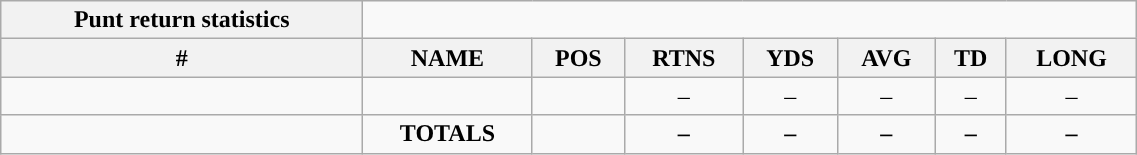<table style="width:60%; text-align:center;" class="wikitable collapsible collapsed">
<tr>
<th style="text-align:center; ">Punt return statistics</th>
</tr>
<tr>
<th>#</th>
<th>NAME</th>
<th>POS</th>
<th>RTNS</th>
<th>YDS</th>
<th>AVG</th>
<th>TD</th>
<th>LONG</th>
</tr>
<tr>
<td></td>
<td></td>
<td></td>
<td>–</td>
<td>–</td>
<td>–</td>
<td>–</td>
<td>–</td>
</tr>
<tr>
<td></td>
<td><strong>TOTALS</strong></td>
<td></td>
<td><strong>–</strong></td>
<td><strong>–</strong></td>
<td><strong>–</strong></td>
<td><strong>–</strong></td>
<td><strong>–</strong></td>
</tr>
</table>
